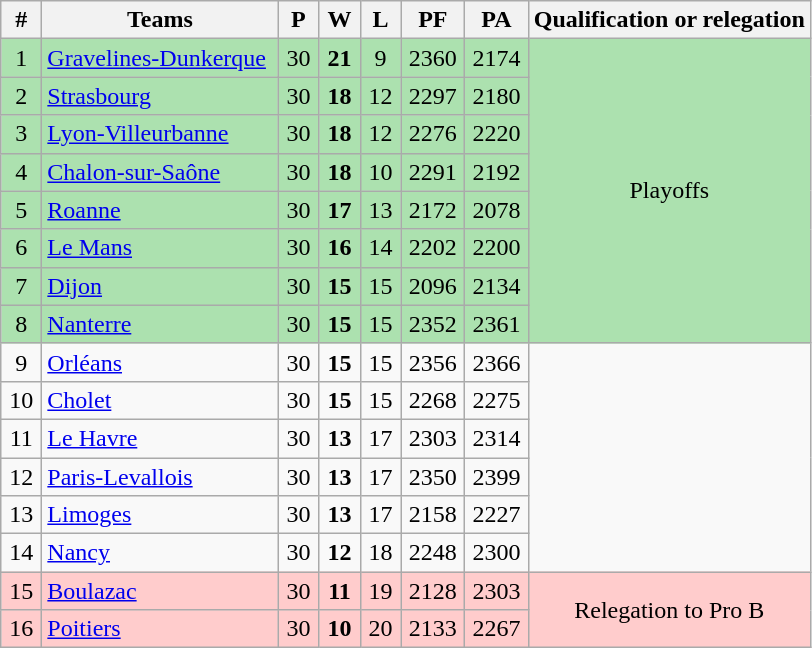<table class="wikitable" style="text-align: center;">
<tr>
<th width=20>#</th>
<th width=150>Teams</th>
<th width=20>P</th>
<th width=20>W</th>
<th width=20>L</th>
<th width=35>PF</th>
<th width=35>PA</th>
<th>Qualification or relegation</th>
</tr>
<tr bgcolor=ACE1AF>
<td>1</td>
<td align="left"><a href='#'>Gravelines-Dunkerque</a></td>
<td>30</td>
<td><strong>21</strong></td>
<td>9</td>
<td>2360</td>
<td>2174</td>
<td rowspan=8 align="center">Playoffs</td>
</tr>
<tr bgcolor=ACE1AF>
<td>2</td>
<td align="left"><a href='#'>Strasbourg</a></td>
<td>30</td>
<td><strong>18</strong></td>
<td>12</td>
<td>2297</td>
<td>2180</td>
</tr>
<tr bgcolor=ACE1AF>
<td>3</td>
<td align="left"><a href='#'>Lyon-Villeurbanne</a></td>
<td>30</td>
<td><strong>18</strong></td>
<td>12</td>
<td>2276</td>
<td>2220</td>
</tr>
<tr bgcolor=ACE1AF>
<td>4</td>
<td align="left"><a href='#'>Chalon-sur-Saône</a></td>
<td>30</td>
<td><strong>18</strong></td>
<td>10</td>
<td>2291</td>
<td>2192</td>
</tr>
<tr bgcolor=ACE1AF>
<td>5</td>
<td align="left"><a href='#'>Roanne</a></td>
<td>30</td>
<td><strong>17</strong></td>
<td>13</td>
<td>2172</td>
<td>2078</td>
</tr>
<tr bgcolor=ACE1AF>
<td>6</td>
<td align="left"><a href='#'>Le Mans</a></td>
<td>30</td>
<td><strong>16</strong></td>
<td>14</td>
<td>2202</td>
<td>2200</td>
</tr>
<tr bgcolor=ACE1AF>
<td>7</td>
<td align="left"><a href='#'>Dijon</a></td>
<td>30</td>
<td><strong>15</strong></td>
<td>15</td>
<td>2096</td>
<td>2134</td>
</tr>
<tr bgcolor=ACE1AF>
<td>8</td>
<td align="left"><a href='#'>Nanterre</a></td>
<td>30</td>
<td><strong>15</strong></td>
<td>15</td>
<td>2352</td>
<td>2361</td>
</tr>
<tr>
<td>9</td>
<td align="left"><a href='#'>Orléans</a></td>
<td>30</td>
<td><strong>15</strong></td>
<td>15</td>
<td>2356</td>
<td>2366</td>
</tr>
<tr>
<td>10</td>
<td align="left"><a href='#'>Cholet</a></td>
<td>30</td>
<td><strong>15</strong></td>
<td>15</td>
<td>2268</td>
<td>2275</td>
</tr>
<tr>
<td>11</td>
<td align="left"><a href='#'>Le Havre</a></td>
<td>30</td>
<td><strong>13</strong></td>
<td>17</td>
<td>2303</td>
<td>2314</td>
</tr>
<tr>
<td>12</td>
<td align="left"><a href='#'>Paris-Levallois</a></td>
<td>30</td>
<td><strong>13</strong></td>
<td>17</td>
<td>2350</td>
<td>2399</td>
</tr>
<tr>
<td>13</td>
<td align="left"><a href='#'>Limoges</a></td>
<td>30</td>
<td><strong>13</strong></td>
<td>17</td>
<td>2158</td>
<td>2227</td>
</tr>
<tr>
<td>14</td>
<td align="left"><a href='#'>Nancy</a></td>
<td>30</td>
<td><strong>12</strong></td>
<td>18</td>
<td>2248</td>
<td>2300</td>
</tr>
<tr bgcolor=FFCCCC>
<td>15</td>
<td align="left"><a href='#'>Boulazac</a></td>
<td>30</td>
<td><strong>11</strong></td>
<td>19</td>
<td>2128</td>
<td>2303</td>
<td rowspan=2>Relegation to Pro B</td>
</tr>
<tr bgcolor=FFCCCC>
<td>16</td>
<td align="left"><a href='#'>Poitiers</a></td>
<td>30</td>
<td><strong>10</strong></td>
<td>20</td>
<td>2133</td>
<td>2267</td>
</tr>
</table>
